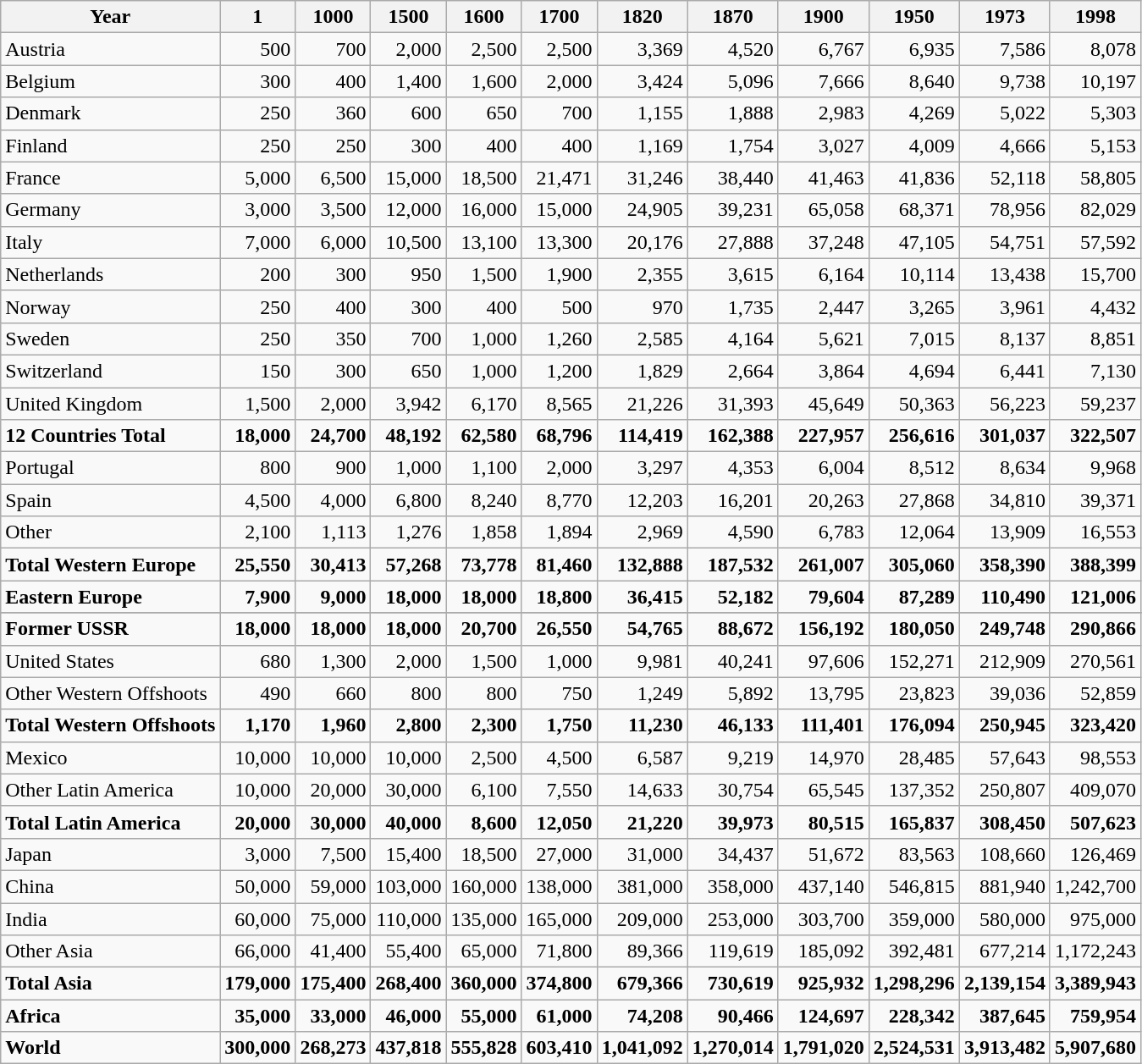<table class="wikitable sortable" style="text-align: right;">
<tr>
<th scope="col">Year</th>
<th scope="col">1</th>
<th scope="col">1000</th>
<th scope="col">1500</th>
<th scope="col">1600</th>
<th scope="col">1700</th>
<th scope="col">1820</th>
<th scope="col">1870</th>
<th scope="col">1900</th>
<th scope="col">1950</th>
<th scope="col">1973</th>
<th scope="col">1998</th>
</tr>
<tr>
<td style="text-align: left;">Austria</td>
<td>500</td>
<td>700</td>
<td>2,000</td>
<td>2,500</td>
<td>2,500</td>
<td>3,369</td>
<td>4,520</td>
<td>6,767</td>
<td>6,935</td>
<td>7,586</td>
<td>8,078</td>
</tr>
<tr>
<td style="text-align: left;">Belgium</td>
<td>300</td>
<td>400</td>
<td>1,400</td>
<td>1,600</td>
<td>2,000</td>
<td>3,424</td>
<td>5,096</td>
<td>7,666</td>
<td>8,640</td>
<td>9,738</td>
<td>10,197</td>
</tr>
<tr>
<td style="text-align: left;">Denmark</td>
<td>250</td>
<td>360</td>
<td>600</td>
<td>650</td>
<td>700</td>
<td>1,155</td>
<td>1,888</td>
<td>2,983</td>
<td>4,269</td>
<td>5,022</td>
<td>5,303</td>
</tr>
<tr>
<td style="text-align: left;">Finland</td>
<td>250</td>
<td>250</td>
<td>300</td>
<td>400</td>
<td>400</td>
<td>1,169</td>
<td>1,754</td>
<td>3,027</td>
<td>4,009</td>
<td>4,666</td>
<td>5,153</td>
</tr>
<tr>
<td style="text-align: left;">France</td>
<td>5,000</td>
<td>6,500</td>
<td>15,000</td>
<td>18,500</td>
<td>21,471</td>
<td>31,246</td>
<td>38,440</td>
<td>41,463</td>
<td>41,836</td>
<td>52,118</td>
<td>58,805</td>
</tr>
<tr>
<td style="text-align: left;">Germany</td>
<td>3,000</td>
<td>3,500</td>
<td>12,000</td>
<td>16,000</td>
<td>15,000</td>
<td>24,905</td>
<td>39,231</td>
<td>65,058</td>
<td>68,371</td>
<td>78,956</td>
<td>82,029</td>
</tr>
<tr>
<td style="text-align: left;">Italy</td>
<td>7,000</td>
<td>6,000</td>
<td>10,500</td>
<td>13,100</td>
<td>13,300</td>
<td>20,176</td>
<td>27,888</td>
<td>37,248</td>
<td>47,105</td>
<td>54,751</td>
<td>57,592</td>
</tr>
<tr>
<td style="text-align: left;">Netherlands</td>
<td>200</td>
<td>300</td>
<td>950</td>
<td>1,500</td>
<td>1,900</td>
<td>2,355</td>
<td>3,615</td>
<td>6,164</td>
<td>10,114</td>
<td>13,438</td>
<td>15,700</td>
</tr>
<tr>
<td style="text-align: left;">Norway</td>
<td>250</td>
<td>400</td>
<td>300</td>
<td>400</td>
<td>500</td>
<td>970</td>
<td>1,735</td>
<td>2,447</td>
<td>3,265</td>
<td>3,961</td>
<td>4,432</td>
</tr>
<tr>
<td style="text-align: left;">Sweden</td>
<td>250</td>
<td>350</td>
<td>700</td>
<td>1,000</td>
<td>1,260</td>
<td>2,585</td>
<td>4,164</td>
<td>5,621</td>
<td>7,015</td>
<td>8,137</td>
<td>8,851</td>
</tr>
<tr>
<td style="text-align: left;">Switzerland</td>
<td>150</td>
<td>300</td>
<td>650</td>
<td>1,000</td>
<td>1,200</td>
<td>1,829</td>
<td>2,664</td>
<td>3,864</td>
<td>4,694</td>
<td>6,441</td>
<td>7,130</td>
</tr>
<tr>
<td style="text-align: left;">United Kingdom</td>
<td>1,500</td>
<td>2,000</td>
<td>3,942</td>
<td>6,170</td>
<td>8,565</td>
<td>21,226</td>
<td>31,393</td>
<td>45,649</td>
<td>50,363</td>
<td>56,223</td>
<td>59,237</td>
</tr>
<tr style="font-weight: bold;" |>
<td style="text-align: left;">12 Countries Total</td>
<td>18,000</td>
<td>24,700</td>
<td>48,192</td>
<td>62,580</td>
<td>68,796</td>
<td>114,419</td>
<td>162,388</td>
<td>227,957</td>
<td>256,616</td>
<td>301,037</td>
<td>322,507</td>
</tr>
<tr>
<td style="text-align: left;">Portugal</td>
<td>800</td>
<td>900</td>
<td>1,000</td>
<td>1,100</td>
<td>2,000</td>
<td>3,297</td>
<td>4,353</td>
<td>6,004</td>
<td>8,512</td>
<td>8,634</td>
<td>9,968</td>
</tr>
<tr>
<td style="text-align: left;">Spain</td>
<td>4,500</td>
<td>4,000</td>
<td>6,800</td>
<td>8,240</td>
<td>8,770</td>
<td>12,203</td>
<td>16,201</td>
<td>20,263</td>
<td>27,868</td>
<td>34,810</td>
<td>39,371</td>
</tr>
<tr>
<td style="text-align: left;">Other</td>
<td>2,100</td>
<td>1,113</td>
<td>1,276</td>
<td>1,858</td>
<td>1,894</td>
<td>2,969</td>
<td>4,590</td>
<td>6,783</td>
<td>12,064</td>
<td>13,909</td>
<td>16,553</td>
</tr>
<tr style="font-weight: bold;" |>
<td style="text-align: left;">Total Western Europe</td>
<td>25,550</td>
<td>30,413</td>
<td>57,268</td>
<td>73,778</td>
<td>81,460</td>
<td>132,888</td>
<td>187,532</td>
<td>261,007</td>
<td>305,060</td>
<td>358,390</td>
<td>388,399</td>
</tr>
<tr style="font-weight: bold;" |>
<td style="text-align: left;">Eastern Europe</td>
<td>7,900</td>
<td>9,000</td>
<td>18,000</td>
<td>18,000</td>
<td>18,800</td>
<td>36,415</td>
<td>52,182</td>
<td>79,604</td>
<td>87,289</td>
<td>110,490</td>
<td>121,006</td>
</tr>
<tr>
</tr>
<tr style="font-weight: bold;" |>
<td style="text-align: left;">Former USSR</td>
<td>18,000</td>
<td>18,000</td>
<td>18,000</td>
<td>20,700</td>
<td>26,550</td>
<td>54,765</td>
<td>88,672</td>
<td>156,192</td>
<td>180,050</td>
<td>249,748</td>
<td>290,866</td>
</tr>
<tr>
<td style="text-align: left;">United States</td>
<td>680</td>
<td>1,300</td>
<td>2,000</td>
<td>1,500</td>
<td>1,000</td>
<td>9,981</td>
<td>40,241</td>
<td>97,606</td>
<td>152,271</td>
<td>212,909</td>
<td>270,561</td>
</tr>
<tr>
<td style="text-align: left;">Other Western Offshoots</td>
<td>490</td>
<td>660</td>
<td>800</td>
<td>800</td>
<td>750</td>
<td>1,249</td>
<td>5,892</td>
<td>13,795</td>
<td>23,823</td>
<td>39,036</td>
<td>52,859</td>
</tr>
<tr style="font-weight: bold;" |>
<td style="text-align: left;">Total Western Offshoots</td>
<td>1,170</td>
<td>1,960</td>
<td>2,800</td>
<td>2,300</td>
<td>1,750</td>
<td>11,230</td>
<td>46,133</td>
<td>111,401</td>
<td>176,094</td>
<td>250,945</td>
<td>323,420</td>
</tr>
<tr>
<td style="text-align: left;">Mexico</td>
<td>10,000</td>
<td>10,000</td>
<td>10,000</td>
<td>2,500</td>
<td>4,500</td>
<td>6,587</td>
<td>9,219</td>
<td>14,970</td>
<td>28,485</td>
<td>57,643</td>
<td>98,553</td>
</tr>
<tr>
<td style="text-align: left;">Other Latin America</td>
<td>10,000</td>
<td>20,000</td>
<td>30,000</td>
<td>6,100</td>
<td>7,550</td>
<td>14,633</td>
<td>30,754</td>
<td>65,545</td>
<td>137,352</td>
<td>250,807</td>
<td>409,070</td>
</tr>
<tr style="font-weight: bold;" |>
<td style="text-align: left;">Total Latin America</td>
<td>20,000</td>
<td>30,000</td>
<td>40,000</td>
<td>8,600</td>
<td>12,050</td>
<td>21,220</td>
<td>39,973</td>
<td>80,515</td>
<td>165,837</td>
<td>308,450</td>
<td>507,623</td>
</tr>
<tr>
<td style="text-align: left;">Japan</td>
<td>3,000</td>
<td>7,500</td>
<td>15,400</td>
<td>18,500</td>
<td>27,000</td>
<td>31,000</td>
<td>34,437</td>
<td>51,672</td>
<td>83,563</td>
<td>108,660</td>
<td>126,469</td>
</tr>
<tr>
<td style="text-align: left;">China</td>
<td>50,000</td>
<td>59,000</td>
<td>103,000</td>
<td>160,000</td>
<td>138,000</td>
<td>381,000</td>
<td>358,000</td>
<td>437,140</td>
<td>546,815</td>
<td>881,940</td>
<td>1,242,700</td>
</tr>
<tr>
<td style="text-align: left;">India</td>
<td>60,000</td>
<td>75,000</td>
<td>110,000</td>
<td>135,000</td>
<td>165,000</td>
<td>209,000</td>
<td>253,000</td>
<td>303,700</td>
<td>359,000</td>
<td>580,000</td>
<td>975,000</td>
</tr>
<tr>
<td style="text-align: left;">Other Asia</td>
<td>66,000</td>
<td>41,400</td>
<td>55,400</td>
<td>65,000</td>
<td>71,800</td>
<td>89,366</td>
<td>119,619</td>
<td>185,092</td>
<td>392,481</td>
<td>677,214</td>
<td>1,172,243</td>
</tr>
<tr style="font-weight: bold;" |>
<td style="text-align: left;">Total Asia</td>
<td>179,000</td>
<td>175,400</td>
<td>268,400</td>
<td>360,000</td>
<td>374,800</td>
<td>679,366</td>
<td>730,619</td>
<td>925,932</td>
<td>1,298,296</td>
<td>2,139,154</td>
<td>3,389,943</td>
</tr>
<tr style="font-weight: bold;" |>
<td style="text-align: left;">Africa</td>
<td>35,000</td>
<td>33,000</td>
<td>46,000</td>
<td>55,000</td>
<td>61,000</td>
<td>74,208</td>
<td>90,466</td>
<td>124,697</td>
<td>228,342</td>
<td>387,645</td>
<td>759,954</td>
</tr>
<tr style="font-weight: bold;" |>
<td style="text-align: left;">World</td>
<td>300,000</td>
<td>268,273</td>
<td>437,818</td>
<td>555,828</td>
<td>603,410</td>
<td>1,041,092</td>
<td>1,270,014</td>
<td>1,791,020</td>
<td>2,524,531</td>
<td>3,913,482</td>
<td>5,907,680</td>
</tr>
</table>
